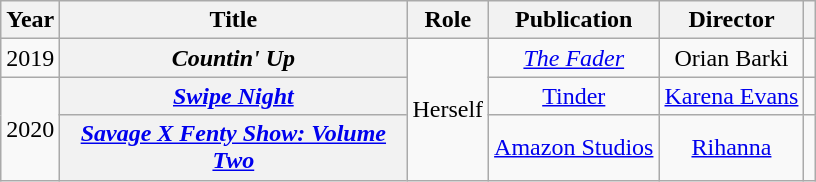<table class="wikitable plainrowheaders" border="1" style="text-align:center;">
<tr>
<th scope="col">Year</th>
<th scope="col" style="width:14em;">Title</th>
<th scope="col">Role</th>
<th scope="col">Publication</th>
<th>Director</th>
<th></th>
</tr>
<tr>
<td>2019</td>
<th scope="row"><em>Countin' Up</em></th>
<td rowspan="3">Herself</td>
<td><em><a href='#'>The Fader</a></em></td>
<td>Orian Barki</td>
<td></td>
</tr>
<tr>
<td rowspan="2">2020</td>
<th scope="row"><em><a href='#'>Swipe Night</a></em></th>
<td><a href='#'>Tinder</a></td>
<td><a href='#'>Karena Evans</a></td>
<td></td>
</tr>
<tr>
<th scope="row"><a href='#'><em>Savage X Fenty Show: Volume Two</em></a></th>
<td><a href='#'>Amazon Studios</a></td>
<td><a href='#'>Rihanna</a></td>
<td></td>
</tr>
</table>
